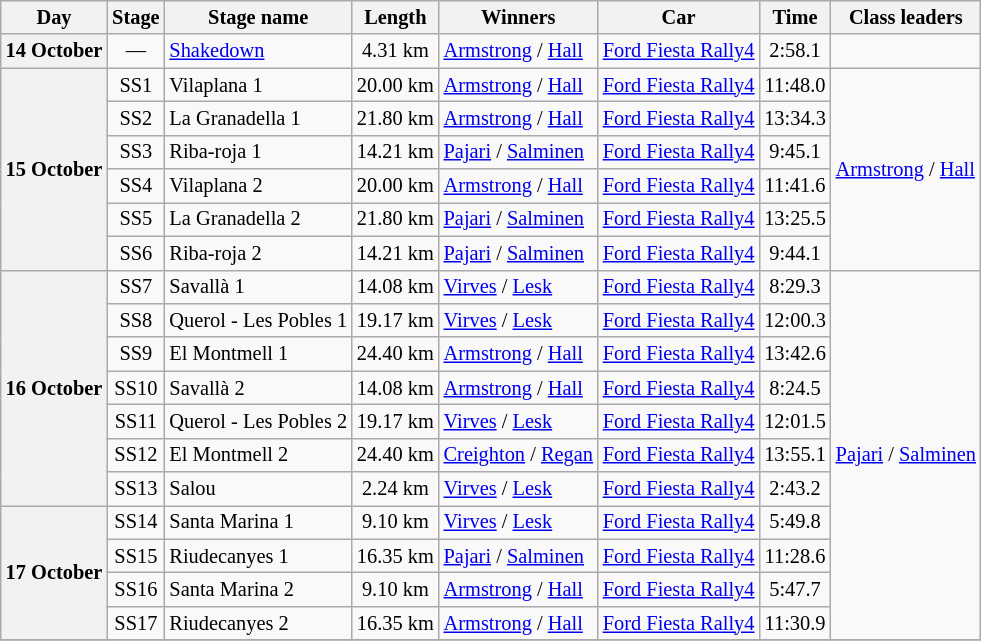<table class="wikitable" style="font-size: 85%;">
<tr>
<th>Day</th>
<th>Stage</th>
<th>Stage name</th>
<th>Length</th>
<th>Winners</th>
<th>Car</th>
<th>Time</th>
<th>Class leaders</th>
</tr>
<tr>
<th>14 October</th>
<td align="center">—</td>
<td><a href='#'>Shakedown</a></td>
<td align="center">4.31 km</td>
<td><a href='#'>Armstrong</a> / <a href='#'>Hall</a></td>
<td><a href='#'>Ford Fiesta Rally4</a></td>
<td align="center">2:58.1</td>
<td></td>
</tr>
<tr>
<th rowspan="6">15 October</th>
<td align="center">SS1</td>
<td>Vilaplana 1</td>
<td align="center">20.00 km</td>
<td><a href='#'>Armstrong</a> / <a href='#'>Hall</a></td>
<td><a href='#'>Ford Fiesta Rally4</a></td>
<td align="center">11:48.0</td>
<td rowspan="6"><a href='#'>Armstrong</a> / <a href='#'>Hall</a></td>
</tr>
<tr>
<td align="center">SS2</td>
<td>La Granadella 1</td>
<td align="center">21.80 km</td>
<td><a href='#'>Armstrong</a> / <a href='#'>Hall</a></td>
<td><a href='#'>Ford Fiesta Rally4</a></td>
<td align="center">13:34.3</td>
</tr>
<tr>
<td align="center">SS3</td>
<td>Riba-roja 1</td>
<td align="center">14.21 km</td>
<td><a href='#'>Pajari</a> / <a href='#'>Salminen</a></td>
<td><a href='#'>Ford Fiesta Rally4</a></td>
<td align="center">9:45.1</td>
</tr>
<tr>
<td align="center">SS4</td>
<td>Vilaplana 2</td>
<td align="center">20.00 km</td>
<td><a href='#'>Armstrong</a> / <a href='#'>Hall</a></td>
<td><a href='#'>Ford Fiesta Rally4</a></td>
<td align="center">11:41.6</td>
</tr>
<tr>
<td align="center">SS5</td>
<td>La Granadella 2</td>
<td align="center">21.80 km</td>
<td><a href='#'>Pajari</a> / <a href='#'>Salminen</a></td>
<td><a href='#'>Ford Fiesta Rally4</a></td>
<td align="center">13:25.5</td>
</tr>
<tr>
<td align="center">SS6</td>
<td>Riba-roja 2</td>
<td align="center">14.21 km</td>
<td><a href='#'>Pajari</a> / <a href='#'>Salminen</a></td>
<td><a href='#'>Ford Fiesta Rally4</a></td>
<td align="center">9:44.1</td>
</tr>
<tr>
<th rowspan="7">16 October</th>
<td align="center">SS7</td>
<td>Savallà 1</td>
<td align="center">14.08 km</td>
<td><a href='#'>Virves</a> / <a href='#'>Lesk</a></td>
<td><a href='#'>Ford Fiesta Rally4</a></td>
<td align="center">8:29.3</td>
<td rowspan="11"><a href='#'>Pajari</a> / <a href='#'>Salminen</a></td>
</tr>
<tr>
<td align="center">SS8</td>
<td>Querol - Les Pobles 1</td>
<td align="center">19.17 km</td>
<td><a href='#'>Virves</a> / <a href='#'>Lesk</a></td>
<td><a href='#'>Ford Fiesta Rally4</a></td>
<td align="center">12:00.3</td>
</tr>
<tr>
<td align="center">SS9</td>
<td>El Montmell 1</td>
<td align="center">24.40 km</td>
<td><a href='#'>Armstrong</a> / <a href='#'>Hall</a></td>
<td><a href='#'>Ford Fiesta Rally4</a></td>
<td align="center">13:42.6</td>
</tr>
<tr>
<td align="center">SS10</td>
<td>Savallà 2</td>
<td align="center">14.08 km</td>
<td><a href='#'>Armstrong</a> / <a href='#'>Hall</a></td>
<td><a href='#'>Ford Fiesta Rally4</a></td>
<td align="center">8:24.5</td>
</tr>
<tr>
<td align="center">SS11</td>
<td>Querol - Les Pobles 2</td>
<td align="center">19.17 km</td>
<td><a href='#'>Virves</a> / <a href='#'>Lesk</a></td>
<td><a href='#'>Ford Fiesta Rally4</a></td>
<td align="center">12:01.5</td>
</tr>
<tr>
<td align="center">SS12</td>
<td>El Montmell 2</td>
<td align="center">24.40 km</td>
<td><a href='#'>Creighton</a> / <a href='#'>Regan</a></td>
<td><a href='#'>Ford Fiesta Rally4</a></td>
<td align="center">13:55.1</td>
</tr>
<tr>
<td align="center">SS13</td>
<td>Salou</td>
<td align="center">2.24 km</td>
<td><a href='#'>Virves</a> / <a href='#'>Lesk</a></td>
<td><a href='#'>Ford Fiesta Rally4</a></td>
<td align="center">2:43.2</td>
</tr>
<tr>
<th rowspan="4">17 October</th>
<td align="center">SS14</td>
<td>Santa Marina 1</td>
<td align="center">9.10 km</td>
<td><a href='#'>Virves</a> / <a href='#'>Lesk</a></td>
<td><a href='#'>Ford Fiesta Rally4</a></td>
<td align="center">5:49.8</td>
</tr>
<tr>
<td align="center">SS15</td>
<td>Riudecanyes 1</td>
<td align="center">16.35 km</td>
<td><a href='#'>Pajari</a> / <a href='#'>Salminen</a></td>
<td><a href='#'>Ford Fiesta Rally4</a></td>
<td align="center">11:28.6</td>
</tr>
<tr>
<td align="center">SS16</td>
<td>Santa Marina 2</td>
<td align="center">9.10 km</td>
<td><a href='#'>Armstrong</a> / <a href='#'>Hall</a></td>
<td><a href='#'>Ford Fiesta Rally4</a></td>
<td align="center">5:47.7</td>
</tr>
<tr>
<td align="center">SS17</td>
<td>Riudecanyes 2</td>
<td align="center">16.35 km</td>
<td><a href='#'>Armstrong</a> / <a href='#'>Hall</a></td>
<td><a href='#'>Ford Fiesta Rally4</a></td>
<td align="center">11:30.9</td>
</tr>
<tr>
</tr>
</table>
